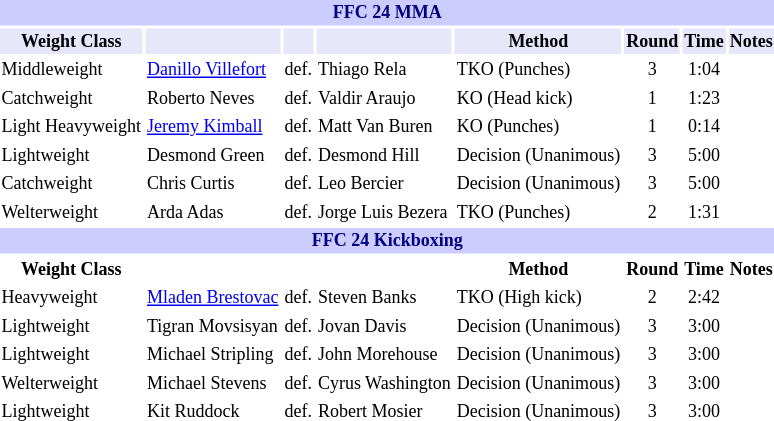<table class="toccolours" style="font-size: 75%;">
<tr>
<th colspan="8" style="background-color: #ccf; color: #000080; text-align: center;"><strong>FFC 24 MMA</strong></th>
</tr>
<tr>
<th colspan="1" style="background-color: #E6E8FA; color: #000000; text-align: center;">Weight Class</th>
<th colspan="1" style="background-color: #E6E8FA; color: #000000; text-align: center;"></th>
<th colspan="1" style="background-color: #E6E8FA; color: #000000; text-align: center;"></th>
<th colspan="1" style="background-color: #E6E8FA; color: #000000; text-align: center;"></th>
<th colspan="1" style="background-color: #E6E8FA; color: #000000; text-align: center;">Method</th>
<th colspan="1" style="background-color: #E6E8FA; color: #000000; text-align: center;">Round</th>
<th colspan="1" style="background-color: #E6E8FA; color: #000000; text-align: center;">Time</th>
<th colspan="1" style="background-color: #E6E8FA; color: #000000; text-align: center;">Notes</th>
</tr>
<tr>
<td>Middleweight</td>
<td><a href='#'>Danillo Villefort</a></td>
<td>def.</td>
<td>Thiago Rela</td>
<td>TKO (Punches)</td>
<td align="center">3</td>
<td align="center">1:04</td>
<td></td>
</tr>
<tr>
<td>Catchweight</td>
<td>Roberto Neves</td>
<td>def.</td>
<td>Valdir Araujo</td>
<td>KO (Head kick)</td>
<td align="center">1</td>
<td align="center">1:23</td>
<td></td>
</tr>
<tr>
<td>Light Heavyweight</td>
<td><a href='#'>Jeremy Kimball</a></td>
<td>def.</td>
<td>Matt Van Buren</td>
<td>KO (Punches)</td>
<td align="center">1</td>
<td align="center">0:14</td>
<td></td>
</tr>
<tr>
<td>Lightweight</td>
<td>Desmond Green</td>
<td>def.</td>
<td>Desmond Hill</td>
<td>Decision (Unanimous)</td>
<td align="center">3</td>
<td align="center">5:00</td>
<td></td>
</tr>
<tr>
<td>Catchweight</td>
<td>Chris Curtis</td>
<td>def.</td>
<td>Leo Bercier</td>
<td>Decision (Unanimous)</td>
<td align="center">3</td>
<td align="center">5:00</td>
<td></td>
</tr>
<tr>
<td>Welterweight</td>
<td>Arda Adas</td>
<td>def.</td>
<td>Jorge Luis Bezera</td>
<td>TKO (Punches)</td>
<td align="center">2</td>
<td align="center">1:31</td>
<td></td>
</tr>
<tr>
<th colspan="8" style="background-color: #ccf; color: #000080; text-align: center;"><strong>FFC 24 Kickboxing</strong></th>
</tr>
<tr>
<th colspan="1">Weight Class</th>
<th colspan="1"></th>
<th colspan="1"></th>
<th colspan="1"></th>
<th colspan="1">Method</th>
<th colspan="1">Round</th>
<th colspan="1">Time</th>
<th colspan="1">Notes</th>
</tr>
<tr>
<td>Heavyweight</td>
<td><a href='#'>Mladen Brestovac</a></td>
<td>def.</td>
<td>Steven Banks</td>
<td>TKO (High kick)</td>
<td align="center">2</td>
<td align="center">2:42</td>
<td></td>
</tr>
<tr>
<td>Lightweight</td>
<td>Tigran Movsisyan</td>
<td>def.</td>
<td>Jovan Davis</td>
<td>Decision (Unanimous)</td>
<td align="center">3</td>
<td align="center">3:00</td>
<td></td>
</tr>
<tr>
<td>Lightweight</td>
<td>Michael Stripling</td>
<td>def.</td>
<td>John Morehouse</td>
<td>Decision (Unanimous)</td>
<td align="center">3</td>
<td align="center">3:00</td>
<td></td>
</tr>
<tr>
<td>Welterweight</td>
<td>Michael Stevens</td>
<td>def.</td>
<td>Cyrus Washington</td>
<td>Decision (Unanimous)</td>
<td align="center">3</td>
<td align="center">3:00</td>
<td></td>
</tr>
<tr>
<td>Lightweight</td>
<td>Kit Ruddock</td>
<td>def.</td>
<td>Robert Mosier</td>
<td>Decision (Unanimous)</td>
<td align="center">3</td>
<td align="center">3:00</td>
<td></td>
</tr>
<tr>
</tr>
</table>
